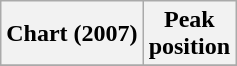<table class="wikitable plainrowheaders"  style="text-align:center">
<tr>
<th>Chart (2007)</th>
<th>Peak<br>position</th>
</tr>
<tr>
</tr>
</table>
